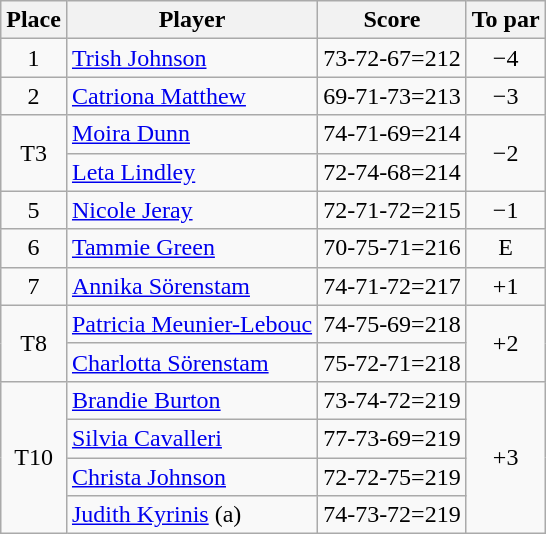<table class="wikitable">
<tr>
<th>Place</th>
<th>Player</th>
<th>Score</th>
<th>To par</th>
</tr>
<tr>
<td align=center>1</td>
<td> <a href='#'>Trish Johnson</a></td>
<td align=center>73-72-67=212</td>
<td align=center>−4</td>
</tr>
<tr>
<td align=center>2</td>
<td> <a href='#'>Catriona Matthew</a></td>
<td align=center>69-71-73=213</td>
<td align=center>−3</td>
</tr>
<tr>
<td rowspan=2 align=center>T3</td>
<td> <a href='#'>Moira Dunn</a></td>
<td align=center>74-71-69=214</td>
<td rowspan=2 align=center>−2</td>
</tr>
<tr>
<td> <a href='#'>Leta Lindley</a></td>
<td align=center>72-74-68=214</td>
</tr>
<tr>
<td align=center>5</td>
<td> <a href='#'>Nicole Jeray</a></td>
<td align=center>72-71-72=215</td>
<td align=center>−1</td>
</tr>
<tr>
<td align=center>6</td>
<td> <a href='#'>Tammie Green</a></td>
<td align=center>70-75-71=216</td>
<td align=center>E</td>
</tr>
<tr>
<td align=center>7</td>
<td> <a href='#'>Annika Sörenstam</a></td>
<td align=center>74-71-72=217</td>
<td align=center>+1</td>
</tr>
<tr>
<td rowspan=2 align=center>T8</td>
<td> <a href='#'>Patricia Meunier-Lebouc</a></td>
<td align=center>74-75-69=218</td>
<td rowspan=2 align=center>+2</td>
</tr>
<tr>
<td> <a href='#'>Charlotta Sörenstam</a></td>
<td align=center>75-72-71=218</td>
</tr>
<tr>
<td rowspan=4 align=center>T10</td>
<td> <a href='#'>Brandie Burton</a></td>
<td align=center>73-74-72=219</td>
<td rowspan=4 align=center>+3</td>
</tr>
<tr>
<td> <a href='#'>Silvia Cavalleri</a></td>
<td align=center>77-73-69=219</td>
</tr>
<tr>
<td> <a href='#'>Christa Johnson</a></td>
<td align=center>72-72-75=219</td>
</tr>
<tr>
<td> <a href='#'>Judith Kyrinis</a> (a)</td>
<td align="center">74-73-72=219</td>
</tr>
</table>
